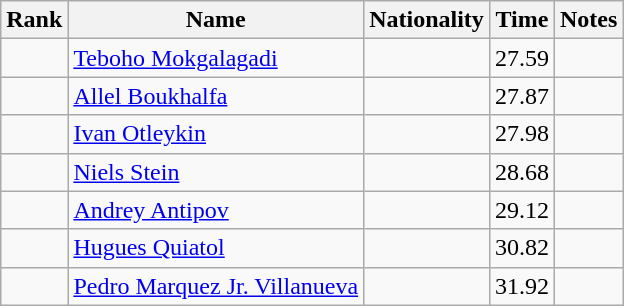<table class="wikitable sortable" style="text-align:center">
<tr>
<th>Rank</th>
<th>Name</th>
<th>Nationality</th>
<th>Time</th>
<th>Notes</th>
</tr>
<tr>
<td></td>
<td align=left><a href='#'>Teboho Mokgalagadi</a></td>
<td align=left></td>
<td>27.59</td>
<td></td>
</tr>
<tr>
<td></td>
<td align=left><a href='#'>Allel Boukhalfa</a></td>
<td align=left></td>
<td>27.87</td>
<td></td>
</tr>
<tr>
<td></td>
<td align=left><a href='#'>Ivan Otleykin</a></td>
<td align=left></td>
<td>27.98</td>
<td></td>
</tr>
<tr>
<td></td>
<td align=left><a href='#'>Niels Stein</a></td>
<td align=left></td>
<td>28.68</td>
<td></td>
</tr>
<tr>
<td></td>
<td align=left><a href='#'>Andrey Antipov</a></td>
<td align=left></td>
<td>29.12</td>
<td></td>
</tr>
<tr>
<td></td>
<td align=left><a href='#'>Hugues Quiatol</a></td>
<td align=left></td>
<td>30.82</td>
<td></td>
</tr>
<tr>
<td></td>
<td align=left><a href='#'>Pedro Marquez Jr. Villanueva</a></td>
<td align=left></td>
<td>31.92</td>
<td></td>
</tr>
</table>
